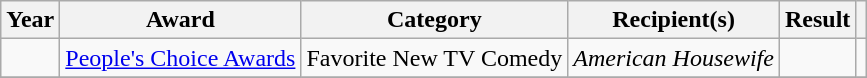<table class="wikitable sortable plainrowheaders">
<tr>
<th scope="col">Year</th>
<th scope="col">Award</th>
<th scope="col">Category</th>
<th scope="col">Recipient(s)</th>
<th scope="col">Result</th>
<th scope="col" class="unsortable"></th>
</tr>
<tr>
<td></td>
<td><a href='#'>People's Choice Awards</a></td>
<td>Favorite New TV Comedy</td>
<td><em>American Housewife</em></td>
<td></td>
<td style="text-align:center;"></td>
</tr>
<tr>
</tr>
</table>
